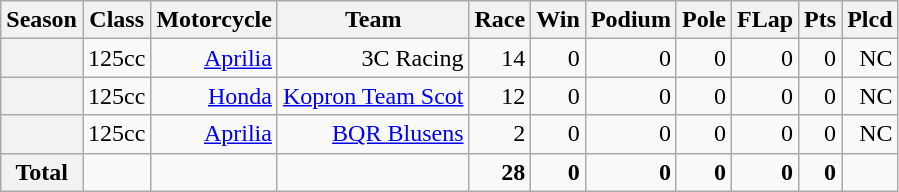<table class="wikitable" style="text-align:right">
<tr>
<th>Season</th>
<th>Class</th>
<th>Motorcycle</th>
<th>Team</th>
<th>Race</th>
<th>Win</th>
<th>Podium</th>
<th>Pole</th>
<th>FLap</th>
<th>Pts</th>
<th>Plcd</th>
</tr>
<tr>
<th></th>
<td>125cc</td>
<td><a href='#'>Aprilia</a></td>
<td>3C Racing</td>
<td>14</td>
<td>0</td>
<td>0</td>
<td>0</td>
<td>0</td>
<td>0</td>
<td>NC</td>
</tr>
<tr>
<th></th>
<td>125cc</td>
<td><a href='#'>Honda</a></td>
<td><a href='#'>Kopron Team Scot</a></td>
<td>12</td>
<td>0</td>
<td>0</td>
<td>0</td>
<td>0</td>
<td>0</td>
<td>NC</td>
</tr>
<tr>
<th></th>
<td>125cc</td>
<td><a href='#'>Aprilia</a></td>
<td><a href='#'>BQR Blusens</a></td>
<td>2</td>
<td>0</td>
<td>0</td>
<td>0</td>
<td>0</td>
<td>0</td>
<td>NC</td>
</tr>
<tr>
<th>Total</th>
<td></td>
<td></td>
<td></td>
<td><strong>28</strong></td>
<td><strong>0</strong></td>
<td><strong>0</strong></td>
<td><strong>0</strong></td>
<td><strong>0</strong></td>
<td><strong>0</strong></td>
<td></td>
</tr>
</table>
